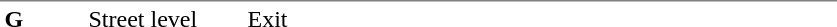<table table border=0 cellspacing=0 cellpadding=3>
<tr>
<td style="border-top:solid 1px gray;" width=50 valign=top><strong>G</strong></td>
<td style="border-top:solid 1px gray;" width=100 valign=top>Street level</td>
<td style="border-top:solid 1px gray;" width=390 valign=top>Exit</td>
</tr>
</table>
